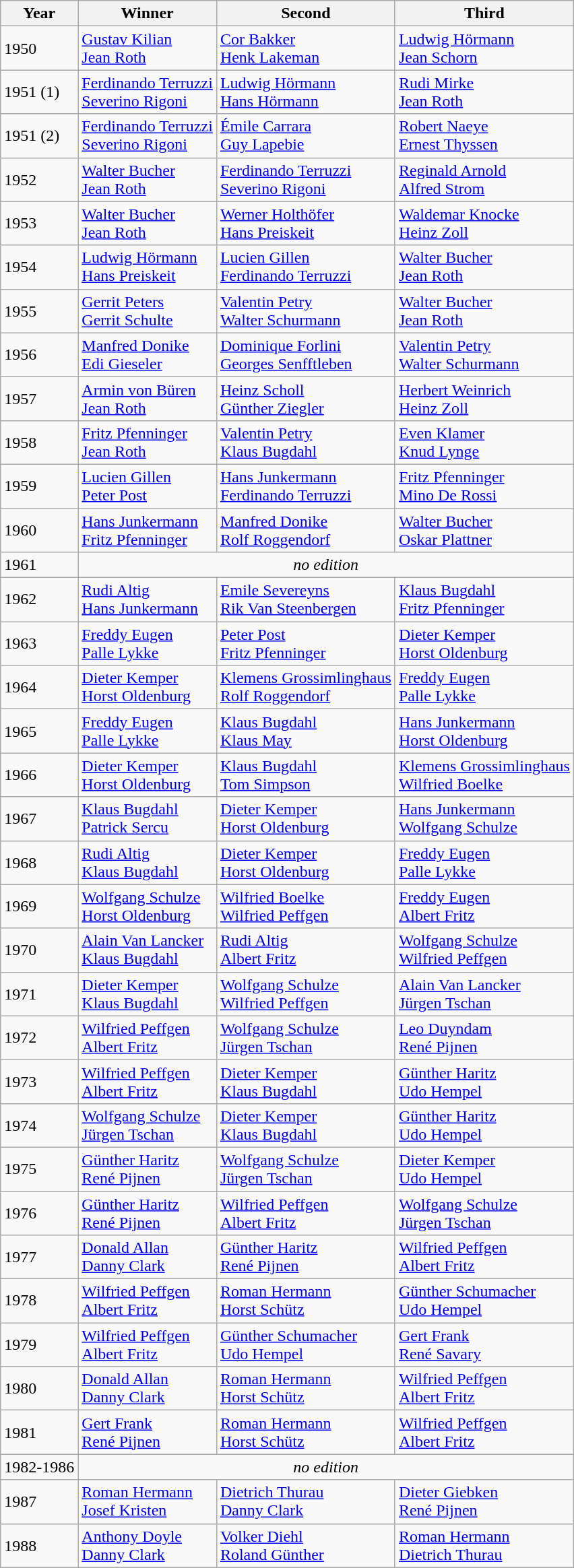<table style="margin-bottom: 10px;" data-cx-mt-provider="Apertium" class="wikitable">
<tr>
<th>Year</th>
<th>Winner</th>
<th>Second</th>
<th>Third</th>
</tr>
<tr>
<td>1950</td>
<td> <a href='#'>Gustav Kilian</a><br> <a href='#'>Jean Roth</a></td>
<td> <a href='#'>Cor Bakker</a><br> <a href='#'>Henk Lakeman</a></td>
<td> <a href='#'>Ludwig Hörmann</a><br> <a href='#'>Jean Schorn</a></td>
</tr>
<tr>
<td>1951 (1)</td>
<td> <a href='#'>Ferdinando Terruzzi</a><br> <a href='#'>Severino Rigoni</a></td>
<td> <a href='#'>Ludwig Hörmann</a><br> <a href='#'>Hans Hörmann</a></td>
<td> <a href='#'>Rudi Mirke</a><br> <a href='#'>Jean Roth</a></td>
</tr>
<tr>
<td>1951 (2)</td>
<td> <a href='#'>Ferdinando Terruzzi</a><br> <a href='#'>Severino Rigoni</a></td>
<td> <a href='#'>Émile Carrara</a><br> <a href='#'>Guy Lapebie</a></td>
<td> <a href='#'>Robert Naeye</a><br> <a href='#'>Ernest Thyssen</a></td>
</tr>
<tr>
<td>1952</td>
<td> <a href='#'>Walter Bucher</a><br> <a href='#'>Jean Roth</a></td>
<td> <a href='#'>Ferdinando Terruzzi</a><br> <a href='#'>Severino Rigoni</a></td>
<td> <a href='#'>Reginald Arnold</a><br> <a href='#'>Alfred Strom</a></td>
</tr>
<tr>
<td>1953</td>
<td> <a href='#'>Walter Bucher</a><br> <a href='#'>Jean Roth</a></td>
<td> <a href='#'>Werner Holthöfer</a><br> <a href='#'>Hans Preiskeit</a></td>
<td> <a href='#'>Waldemar Knocke</a><br> <a href='#'>Heinz Zoll</a></td>
</tr>
<tr>
<td>1954</td>
<td> <a href='#'>Ludwig Hörmann</a><br> <a href='#'>Hans Preiskeit</a></td>
<td> <a href='#'>Lucien Gillen</a><br> <a href='#'>Ferdinando Terruzzi</a></td>
<td> <a href='#'>Walter Bucher</a><br> <a href='#'>Jean Roth</a></td>
</tr>
<tr>
<td>1955</td>
<td> <a href='#'>Gerrit Peters</a><br> <a href='#'>Gerrit Schulte</a></td>
<td> <a href='#'>Valentin Petry</a><br> <a href='#'>Walter Schurmann</a></td>
<td> <a href='#'>Walter Bucher</a><br> <a href='#'>Jean Roth</a></td>
</tr>
<tr>
<td>1956</td>
<td> <a href='#'>Manfred Donike</a><br> <a href='#'>Edi Gieseler</a></td>
<td> <a href='#'>Dominique Forlini</a><br> <a href='#'>Georges Senfftleben</a></td>
<td> <a href='#'>Valentin Petry</a><br> <a href='#'>Walter Schurmann</a></td>
</tr>
<tr>
<td>1957</td>
<td> <a href='#'>Armin von Büren</a><br> <a href='#'>Jean Roth</a></td>
<td> <a href='#'>Heinz Scholl</a><br> <a href='#'>Günther Ziegler</a></td>
<td> <a href='#'>Herbert Weinrich</a><br> <a href='#'>Heinz Zoll</a></td>
</tr>
<tr>
<td>1958</td>
<td> <a href='#'>Fritz Pfenninger</a><br> <a href='#'>Jean Roth</a></td>
<td> <a href='#'>Valentin Petry</a><br> <a href='#'>Klaus Bugdahl</a></td>
<td> <a href='#'>Even Klamer</a><br> <a href='#'>Knud Lynge</a></td>
</tr>
<tr>
<td>1959</td>
<td> <a href='#'>Lucien Gillen</a><br> <a href='#'>Peter Post</a></td>
<td> <a href='#'>Hans Junkermann</a><br> <a href='#'>Ferdinando Terruzzi</a></td>
<td> <a href='#'>Fritz Pfenninger</a><br> <a href='#'>Mino De Rossi</a></td>
</tr>
<tr>
<td>1960</td>
<td> <a href='#'>Hans Junkermann</a><br> <a href='#'>Fritz Pfenninger</a></td>
<td> <a href='#'>Manfred Donike</a><br> <a href='#'>Rolf Roggendorf</a></td>
<td> <a href='#'>Walter Bucher</a><br> <a href='#'>Oskar Plattner</a></td>
</tr>
<tr>
<td>1961</td>
<td colspan=3; align=center><em>no edition</em></td>
</tr>
<tr>
<td>1962</td>
<td> <a href='#'>Rudi Altig</a><br> <a href='#'>Hans Junkermann</a></td>
<td> <a href='#'>Emile Severeyns</a><br> <a href='#'>Rik Van Steenbergen</a></td>
<td> <a href='#'>Klaus Bugdahl</a><br> <a href='#'>Fritz Pfenninger</a></td>
</tr>
<tr>
<td>1963</td>
<td> <a href='#'>Freddy Eugen</a><br> <a href='#'>Palle Lykke</a></td>
<td> <a href='#'>Peter Post</a><br> <a href='#'>Fritz Pfenninger</a></td>
<td> <a href='#'>Dieter Kemper</a><br> <a href='#'>Horst Oldenburg</a></td>
</tr>
<tr>
<td>1964</td>
<td> <a href='#'>Dieter Kemper</a><br> <a href='#'>Horst Oldenburg</a></td>
<td> <a href='#'>Klemens Grossimlinghaus</a><br> <a href='#'>Rolf Roggendorf</a></td>
<td> <a href='#'>Freddy Eugen</a><br> <a href='#'>Palle Lykke</a></td>
</tr>
<tr>
<td>1965</td>
<td> <a href='#'>Freddy Eugen</a><br> <a href='#'>Palle Lykke</a></td>
<td> <a href='#'>Klaus Bugdahl</a><br> <a href='#'>Klaus May</a></td>
<td> <a href='#'>Hans Junkermann</a><br> <a href='#'>Horst Oldenburg</a></td>
</tr>
<tr>
<td>1966</td>
<td> <a href='#'>Dieter Kemper</a><br> <a href='#'>Horst Oldenburg</a></td>
<td> <a href='#'>Klaus Bugdahl</a><br> <a href='#'>Tom Simpson</a></td>
<td> <a href='#'>Klemens Grossimlinghaus</a><br> <a href='#'>Wilfried Boelke</a></td>
</tr>
<tr>
<td>1967</td>
<td> <a href='#'>Klaus Bugdahl</a><br> <a href='#'>Patrick Sercu</a></td>
<td> <a href='#'>Dieter Kemper</a><br> <a href='#'>Horst Oldenburg</a></td>
<td> <a href='#'>Hans Junkermann</a><br> <a href='#'>Wolfgang Schulze</a></td>
</tr>
<tr>
<td>1968</td>
<td> <a href='#'>Rudi Altig</a><br> <a href='#'>Klaus Bugdahl</a></td>
<td> <a href='#'>Dieter Kemper</a><br> <a href='#'>Horst Oldenburg</a></td>
<td> <a href='#'>Freddy Eugen</a><br> <a href='#'>Palle Lykke</a></td>
</tr>
<tr>
<td>1969</td>
<td> <a href='#'>Wolfgang Schulze</a><br> <a href='#'>Horst Oldenburg</a></td>
<td> <a href='#'>Wilfried Boelke</a><br> <a href='#'>Wilfried Peffgen</a></td>
<td> <a href='#'>Freddy Eugen</a><br> <a href='#'>Albert Fritz</a></td>
</tr>
<tr>
<td>1970</td>
<td> <a href='#'>Alain Van Lancker</a><br> <a href='#'>Klaus Bugdahl</a></td>
<td> <a href='#'>Rudi Altig</a><br> <a href='#'>Albert Fritz</a></td>
<td> <a href='#'>Wolfgang Schulze</a><br> <a href='#'>Wilfried Peffgen</a></td>
</tr>
<tr>
<td>1971</td>
<td> <a href='#'>Dieter Kemper</a><br> <a href='#'>Klaus Bugdahl</a></td>
<td> <a href='#'>Wolfgang Schulze</a><br> <a href='#'>Wilfried Peffgen</a></td>
<td> <a href='#'>Alain Van Lancker</a><br> <a href='#'>Jürgen Tschan</a></td>
</tr>
<tr>
<td>1972</td>
<td> <a href='#'>Wilfried Peffgen</a><br> <a href='#'>Albert Fritz</a></td>
<td> <a href='#'>Wolfgang Schulze</a><br> <a href='#'>Jürgen Tschan</a></td>
<td> <a href='#'>Leo Duyndam</a><br> <a href='#'>René Pijnen</a></td>
</tr>
<tr>
<td>1973</td>
<td> <a href='#'>Wilfried Peffgen</a><br> <a href='#'>Albert Fritz</a></td>
<td> <a href='#'>Dieter Kemper</a><br> <a href='#'>Klaus Bugdahl</a></td>
<td> <a href='#'>Günther Haritz</a><br> <a href='#'>Udo Hempel</a></td>
</tr>
<tr>
<td>1974</td>
<td> <a href='#'>Wolfgang Schulze</a><br> <a href='#'>Jürgen Tschan</a></td>
<td> <a href='#'>Dieter Kemper</a><br> <a href='#'>Klaus Bugdahl</a></td>
<td> <a href='#'>Günther Haritz</a><br> <a href='#'>Udo Hempel</a></td>
</tr>
<tr>
<td>1975</td>
<td> <a href='#'>Günther Haritz</a><br> <a href='#'>René Pijnen</a></td>
<td> <a href='#'>Wolfgang Schulze</a><br> <a href='#'>Jürgen Tschan</a></td>
<td> <a href='#'>Dieter Kemper</a><br> <a href='#'>Udo Hempel</a></td>
</tr>
<tr>
<td>1976</td>
<td> <a href='#'>Günther Haritz</a><br> <a href='#'>René Pijnen</a></td>
<td> <a href='#'>Wilfried Peffgen</a><br> <a href='#'>Albert Fritz</a></td>
<td> <a href='#'>Wolfgang Schulze</a><br> <a href='#'>Jürgen Tschan</a></td>
</tr>
<tr>
<td>1977</td>
<td> <a href='#'>Donald Allan</a><br> <a href='#'>Danny Clark</a></td>
<td> <a href='#'>Günther Haritz</a><br> <a href='#'>René Pijnen</a></td>
<td> <a href='#'>Wilfried Peffgen</a><br> <a href='#'>Albert Fritz</a></td>
</tr>
<tr>
<td>1978</td>
<td> <a href='#'>Wilfried Peffgen</a><br> <a href='#'>Albert Fritz</a></td>
<td> <a href='#'>Roman Hermann</a><br> <a href='#'>Horst Schütz</a></td>
<td> <a href='#'>Günther Schumacher</a><br> <a href='#'>Udo Hempel</a></td>
</tr>
<tr>
<td>1979</td>
<td> <a href='#'>Wilfried Peffgen</a><br> <a href='#'>Albert Fritz</a></td>
<td> <a href='#'>Günther Schumacher</a><br> <a href='#'>Udo Hempel</a></td>
<td> <a href='#'>Gert Frank</a><br> <a href='#'>René Savary</a></td>
</tr>
<tr>
<td>1980</td>
<td> <a href='#'>Donald Allan</a><br> <a href='#'>Danny Clark</a></td>
<td> <a href='#'>Roman Hermann</a><br> <a href='#'>Horst Schütz</a></td>
<td> <a href='#'>Wilfried Peffgen</a><br> <a href='#'>Albert Fritz</a></td>
</tr>
<tr>
<td>1981</td>
<td> <a href='#'>Gert Frank</a><br> <a href='#'>René Pijnen</a></td>
<td> <a href='#'>Roman Hermann</a><br> <a href='#'>Horst Schütz</a></td>
<td> <a href='#'>Wilfried Peffgen</a><br> <a href='#'>Albert Fritz</a></td>
</tr>
<tr>
<td>1982-1986</td>
<td colspan=3; align=center><em>no edition</em></td>
</tr>
<tr>
<td>1987</td>
<td> <a href='#'>Roman Hermann</a><br> <a href='#'>Josef Kristen</a></td>
<td> <a href='#'>Dietrich Thurau</a><br> <a href='#'>Danny Clark</a></td>
<td> <a href='#'>Dieter Giebken</a><br> <a href='#'>René Pijnen</a></td>
</tr>
<tr>
<td>1988</td>
<td> <a href='#'>Anthony Doyle</a><br> <a href='#'>Danny Clark</a></td>
<td> <a href='#'>Volker Diehl</a><br> <a href='#'>Roland Günther</a></td>
<td> <a href='#'>Roman Hermann</a><br> <a href='#'>Dietrich Thurau</a></td>
</tr>
</table>
